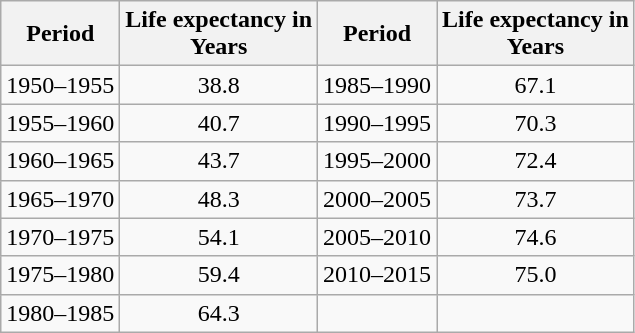<table class="wikitable" style="text-align:center">
<tr>
<th>Period</th>
<th>Life expectancy in<br>Years</th>
<th>Period</th>
<th>Life expectancy in<br>Years</th>
</tr>
<tr>
<td>1950–1955</td>
<td>38.8</td>
<td>1985–1990</td>
<td>67.1</td>
</tr>
<tr>
<td>1955–1960</td>
<td>40.7</td>
<td>1990–1995</td>
<td>70.3</td>
</tr>
<tr>
<td>1960–1965</td>
<td>43.7</td>
<td>1995–2000</td>
<td>72.4</td>
</tr>
<tr>
<td>1965–1970</td>
<td>48.3</td>
<td>2000–2005</td>
<td>73.7</td>
</tr>
<tr>
<td>1970–1975</td>
<td>54.1</td>
<td>2005–2010</td>
<td>74.6</td>
</tr>
<tr>
<td>1975–1980</td>
<td>59.4</td>
<td>2010–2015</td>
<td>75.0</td>
</tr>
<tr>
<td>1980–1985</td>
<td>64.3</td>
<td></td>
<td></td>
</tr>
</table>
